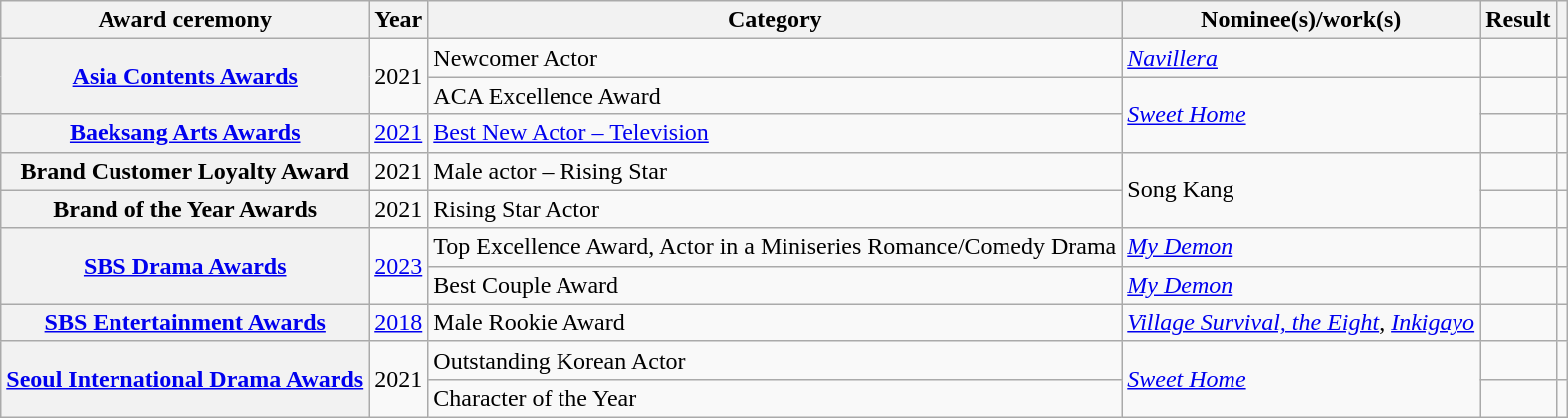<table class="wikitable plainrowheaders sortable">
<tr>
<th scope="col">Award ceremony</th>
<th scope="col">Year</th>
<th scope="col">Category</th>
<th scope="col">Nominee(s)/work(s)</th>
<th scope="col">Result</th>
<th scope="col" class="unsortable"></th>
</tr>
<tr>
<th scope="row"  rowspan="2"><a href='#'>Asia Contents Awards</a></th>
<td rowspan="2" style="text-align:center">2021</td>
<td>Newcomer Actor</td>
<td><em><a href='#'>Navillera</a></em></td>
<td></td>
<td style="text-align:center"></td>
</tr>
<tr>
<td>ACA Excellence Award</td>
<td rowspan="2"><em><a href='#'>Sweet Home</a></em></td>
<td></td>
<td style="text-align:center"></td>
</tr>
<tr>
<th scope="row"><a href='#'>Baeksang Arts Awards</a></th>
<td style="text-align:center"><a href='#'>2021</a></td>
<td><a href='#'>Best New Actor – Television</a></td>
<td></td>
<td style="text-align:center"></td>
</tr>
<tr>
<th scope="row">Brand Customer Loyalty Award</th>
<td style="text-align:center">2021</td>
<td>Male actor – Rising Star</td>
<td rowspan="2">Song Kang</td>
<td></td>
<td style="text-align:center"></td>
</tr>
<tr>
<th scope="row">Brand of the Year Awards</th>
<td style="text-align:center">2021</td>
<td>Rising Star Actor</td>
<td></td>
<td style="text-align:center"></td>
</tr>
<tr>
<th scope="row" rowspan="2"><a href='#'>SBS Drama Awards</a></th>
<td rowspan="2" style="text-align:center"><a href='#'>2023</a></td>
<td>Top Excellence Award, Actor in a Miniseries Romance/Comedy Drama</td>
<td><em><a href='#'>My Demon</a></em></td>
<td></td>
<td style="text-align:center"></td>
</tr>
<tr>
<td>Best Couple Award</td>
<td><em><a href='#'>My Demon</a></em><br></td>
<td></td>
<td style="text-align:center"></td>
</tr>
<tr>
<th scope="row"><a href='#'>SBS Entertainment Awards</a></th>
<td style="text-align:center"><a href='#'>2018</a></td>
<td>Male Rookie Award</td>
<td><em><a href='#'>Village Survival, the Eight</a></em>, <em><a href='#'>Inkigayo</a></em></td>
<td></td>
<td style="text-align:center"></td>
</tr>
<tr>
<th scope="row" rowspan="2"><a href='#'>Seoul International Drama Awards</a></th>
<td rowspan="2" style="text-align:center">2021</td>
<td>Outstanding Korean Actor</td>
<td rowspan="2"><em><a href='#'>Sweet Home</a></em></td>
<td></td>
<td style="text-align:center"></td>
</tr>
<tr>
<td>Character of the Year</td>
<td></td>
<td style="text-align:center"></td>
</tr>
</table>
